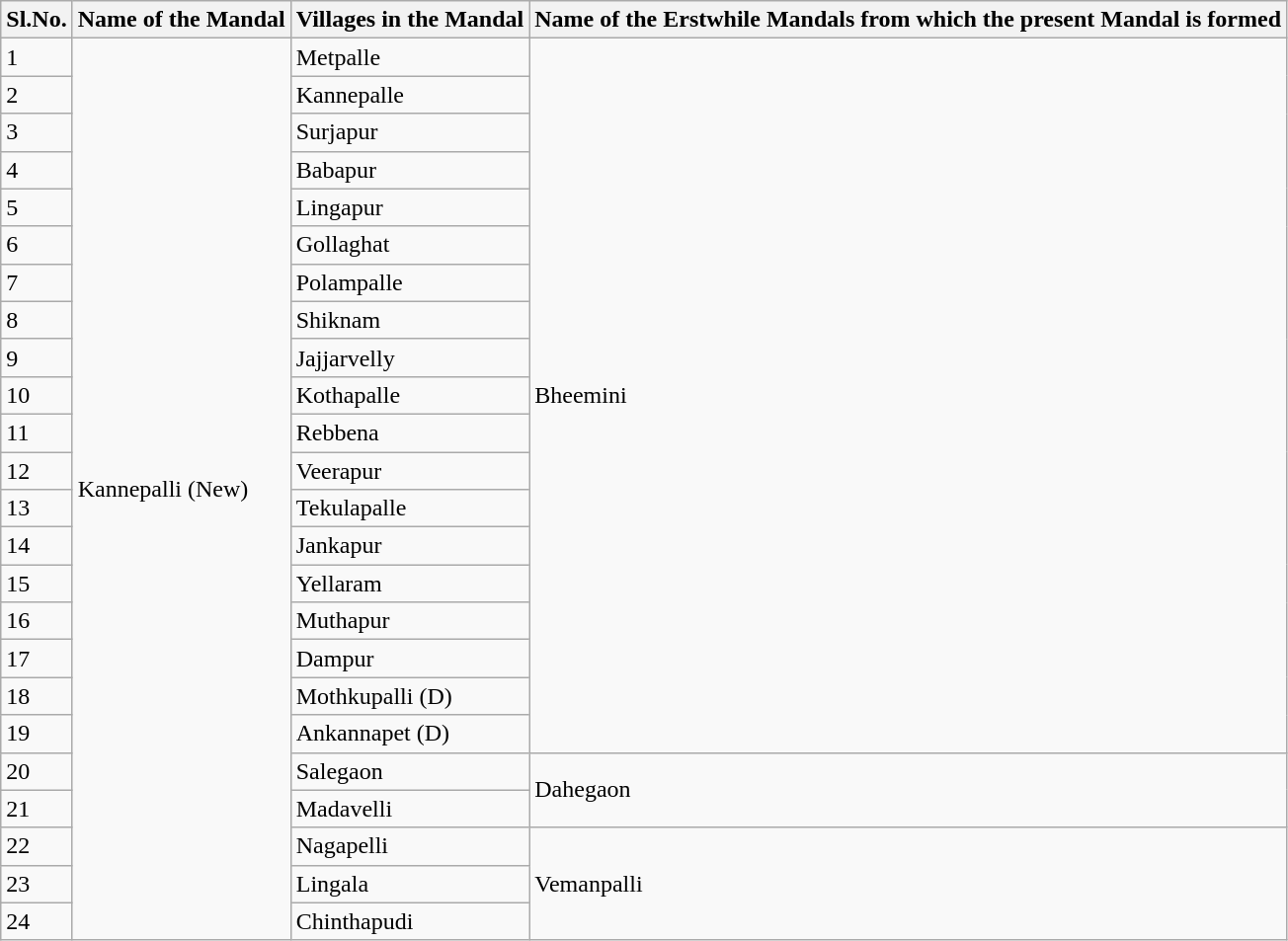<table class="wikitable">
<tr>
<th>Sl.No.</th>
<th>Name of the Mandal</th>
<th>Villages in the Mandal</th>
<th>Name of the Erstwhile Mandals from which the present Mandal is formed</th>
</tr>
<tr>
<td>1</td>
<td rowspan="24">Kannepalli (New)</td>
<td>Metpalle</td>
<td rowspan="19">Bheemini</td>
</tr>
<tr>
<td>2</td>
<td>Kannepalle</td>
</tr>
<tr>
<td>3</td>
<td>Surjapur</td>
</tr>
<tr>
<td>4</td>
<td>Babapur</td>
</tr>
<tr>
<td>5</td>
<td>Lingapur</td>
</tr>
<tr>
<td>6</td>
<td>Gollaghat</td>
</tr>
<tr>
<td>7</td>
<td>Polampalle</td>
</tr>
<tr>
<td>8</td>
<td>Shiknam</td>
</tr>
<tr>
<td>9</td>
<td>Jajjarvelly</td>
</tr>
<tr>
<td>10</td>
<td>Kothapalle</td>
</tr>
<tr>
<td>11</td>
<td>Rebbena</td>
</tr>
<tr>
<td>12</td>
<td>Veerapur</td>
</tr>
<tr>
<td>13</td>
<td>Tekulapalle</td>
</tr>
<tr>
<td>14</td>
<td>Jankapur</td>
</tr>
<tr>
<td>15</td>
<td>Yellaram</td>
</tr>
<tr>
<td>16</td>
<td>Muthapur</td>
</tr>
<tr>
<td>17</td>
<td>Dampur</td>
</tr>
<tr>
<td>18</td>
<td>Mothkupalli (D)</td>
</tr>
<tr>
<td>19</td>
<td>Ankannapet (D)</td>
</tr>
<tr>
<td>20</td>
<td>Salegaon</td>
<td rowspan="2">Dahegaon</td>
</tr>
<tr>
<td>21</td>
<td>Madavelli</td>
</tr>
<tr>
<td>22</td>
<td>Nagapelli</td>
<td rowspan="3">Vemanpalli</td>
</tr>
<tr>
<td>23</td>
<td>Lingala</td>
</tr>
<tr>
<td>24</td>
<td>Chinthapudi</td>
</tr>
</table>
